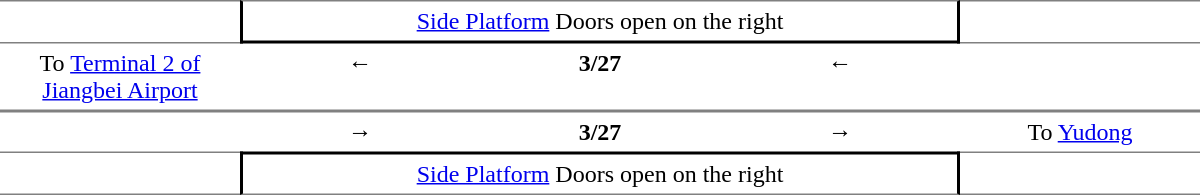<table table border=0 cellspacing=0 cellpadding=4>
<tr>
<td style="border-top:solid 1px gray;border-bottom:solid 1px gray;" width=120 valign=top align=center></td>
<td style="border-top:solid 1px gray;border-right:solid 2px black;border-left:solid 2px black;border-bottom:solid 2px black;" colspan=3 align=center><a href='#'>Side Platform</a> Doors open on the right</td>
<td style="border-top:solid 1px gray;border-bottom:solid 1px gray;" width=120 valign=top align=center></td>
</tr>
<tr>
<td style="border-bottom:solid 1px gray;" width=152 valign=top align=center>To  <a href='#'>Terminal 2 of Jiangbei Airport</a></td>
<td style="border-bottom:solid 1px gray;" width=152 valign=top align=center>←</td>
<th style="border-bottom:solid 1px gray;" width=152 valign=top align=center><span>3/27</span><br></th>
<td style="border-bottom:solid 1px gray;" width=152 valign=top align=center>←</td>
<td style="border-bottom:solid 1px gray;" width=152 valign=top align=center></td>
</tr>
<tr>
<td style="border-top:solid 1px gray;" valign=top align=center></td>
<td style="border-top:solid 1px gray;" valign=top align=center>→</td>
<th style="border-top:solid 1px gray;" valign=top align=center><span>3/27</span><br></th>
<td style="border-top:solid 1px gray;" valign=top align=center>→</td>
<td style="border-top:solid 1px gray;" valign=top align=center>To  <a href='#'>Yudong</a></td>
</tr>
<tr>
<td style="border-top:solid 1px gray;border-bottom:solid 1px gray;" valign=top align=center></td>
<td style="border-top:solid 2px black;border-right:solid 2px black;border-left:solid 2px black;border-bottom:solid 1px gray;" colspan=3 align=center><a href='#'>Side Platform</a> Doors open on the right</td>
<td style="border-top:solid 1px gray;border-bottom:solid 1px gray;" valign=top align=center></td>
</tr>
</table>
